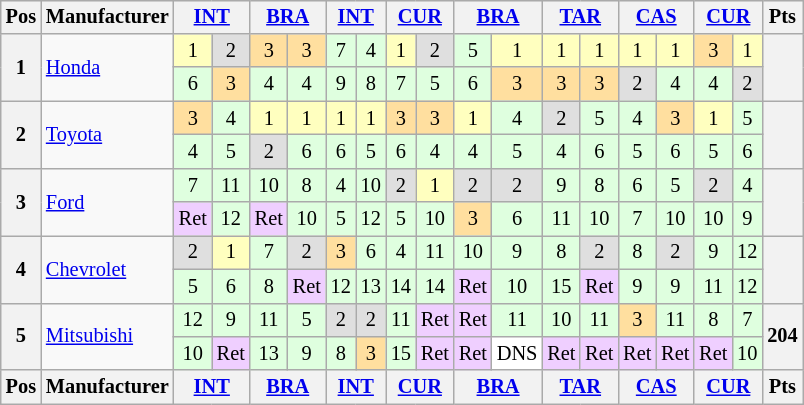<table align="left"| class="wikitable" style="font-size: 85%; text-align: center">
<tr valign="top">
<th valign="middle">Pos</th>
<th valign="middle">Manufacturer</th>
<th colspan=2><a href='#'>INT</a></th>
<th colspan=2><a href='#'>BRA</a></th>
<th colspan=2><a href='#'>INT</a></th>
<th colspan=2><a href='#'>CUR</a></th>
<th colspan=2><a href='#'>BRA</a></th>
<th colspan=2><a href='#'>TAR</a></th>
<th colspan=2><a href='#'>CAS</a></th>
<th colspan=2><a href='#'>CUR</a></th>
<th valign="middle">Pts</th>
</tr>
<tr>
<th rowspan=2>1</th>
<td align="left" rowspan=2><a href='#'>Honda</a></td>
<td style="background:#FFFFBF;">1</td>
<td style="background:#DFDFDF;">2</td>
<td style="background:#FFDF9F;">3</td>
<td style="background:#FFDF9F;">3</td>
<td style="background:#DFFFDF;">7</td>
<td style="background:#DFFFDF;">4</td>
<td style="background:#FFFFBF;">1</td>
<td style="background:#DFDFDF;">2</td>
<td style="background:#DFFFDF;">5</td>
<td style="background:#FFFFBF;">1</td>
<td style="background:#FFFFBF;">1</td>
<td style="background:#FFFFBF;">1</td>
<td style="background:#FFFFBF;">1</td>
<td style="background:#FFFFBF;">1</td>
<td style="background:#FFDF9F;">3</td>
<td style="background:#FFFFBF;">1</td>
<th rowspan=2></th>
</tr>
<tr>
<td style="background:#DFFFDF;">6</td>
<td style="background:#FFDF9F;">3</td>
<td style="background:#DFFFDF;">4</td>
<td style="background:#DFFFDF;">4</td>
<td style="background:#DFFFDF;">9</td>
<td style="background:#DFFFDF;">8</td>
<td style="background:#DFFFDF;">7</td>
<td style="background:#DFFFDF;">5</td>
<td style="background:#DFFFDF;">6</td>
<td style="background:#FFDF9F;">3</td>
<td style="background:#FFDF9F;">3</td>
<td style="background:#FFDF9F;">3</td>
<td style="background:#DFDFDF;">2</td>
<td style="background:#DFFFDF;">4</td>
<td style="background:#DFFFDF;">4</td>
<td style="background:#DFDFDF;">2</td>
</tr>
<tr>
<th rowspan=2>2</th>
<td align="left" rowspan=2><a href='#'>Toyota</a></td>
<td style="background:#FFDF9F;">3</td>
<td style="background:#DFFFDF;">4</td>
<td style="background:#FFFFBF;">1</td>
<td style="background:#FFFFBF;">1</td>
<td style="background:#FFFFBF;">1</td>
<td style="background:#FFFFBF;">1</td>
<td style="background:#FFDF9F;">3</td>
<td style="background:#FFDF9F;">3</td>
<td style="background:#FFFFBF;">1</td>
<td style="background:#DFFFDF;">4</td>
<td style="background:#DFDFDF;">2</td>
<td style="background:#DFFFDF;">5</td>
<td style="background:#DFFFDF;">4</td>
<td style="background:#FFDF9F;">3</td>
<td style="background:#FFFFBF;">1</td>
<td style="background:#DFFFDF;">5</td>
<th rowspan=2></th>
</tr>
<tr>
<td style="background:#DFFFDF;">4</td>
<td style="background:#DFFFDF;">5</td>
<td style="background:#DFDFDF;">2</td>
<td style="background:#DFFFDF;">6</td>
<td style="background:#DFFFDF;">6</td>
<td style="background:#DFFFDF;">5</td>
<td style="background:#DFFFDF;">6</td>
<td style="background:#DFFFDF;">4</td>
<td style="background:#DFFFDF;">4</td>
<td style="background:#DFFFDF;">5</td>
<td style="background:#DFFFDF;">4</td>
<td style="background:#DFFFDF;">6</td>
<td style="background:#DFFFDF;">5</td>
<td style="background:#DFFFDF;">6</td>
<td style="background:#DFFFDF;">5</td>
<td style="background:#DFFFDF;">6</td>
</tr>
<tr>
<th rowspan=2>3</th>
<td align="left" rowspan=2><a href='#'>Ford</a></td>
<td style="background:#DFFFDF;">7</td>
<td style="background:#DFFFDF;">11</td>
<td style="background:#DFFFDF;">10</td>
<td style="background:#DFFFDF;">8</td>
<td style="background:#DFFFDF;">4</td>
<td style="background:#DFFFDF;">10</td>
<td style="background:#DFDFDF;">2</td>
<td style="background:#FFFFBF;">1</td>
<td style="background:#DFDFDF;">2</td>
<td style="background:#DFDFDF;">2</td>
<td style="background:#DFFFDF;">9</td>
<td style="background:#DFFFDF;">8</td>
<td style="background:#DFFFDF;">6</td>
<td style="background:#DFFFDF;">5</td>
<td style="background:#DFDFDF;">2</td>
<td style="background:#DFFFDF;">4</td>
<th rowspan=2></th>
</tr>
<tr>
<td style="background:#efcfff;">Ret</td>
<td style="background:#DFFFDF;">12</td>
<td style="background:#efcfff;">Ret</td>
<td style="background:#DFFFDF;">10</td>
<td style="background:#DFFFDF;">5</td>
<td style="background:#DFFFDF;">12</td>
<td style="background:#DFFFDF;">5</td>
<td style="background:#DFFFDF;">10</td>
<td style="background:#FFDF9F;">3</td>
<td style="background:#DFFFDF;">6</td>
<td style="background:#DFFFDF;">11</td>
<td style="background:#DFFFDF;">10</td>
<td style="background:#DFFFDF;">7</td>
<td style="background:#DFFFDF;">10</td>
<td style="background:#DFFFDF;">10</td>
<td style="background:#DFFFDF;">9</td>
</tr>
<tr>
<th rowspan=2>4</th>
<td align="left" rowspan=2><a href='#'>Chevrolet</a></td>
<td style="background:#DFDFDF;">2</td>
<td style="background:#FFFFBF;">1</td>
<td style="background:#DFFFDF;">7</td>
<td style="background:#DFDFDF;">2</td>
<td style="background:#FFDF9F;">3</td>
<td style="background:#DFFFDF;">6</td>
<td style="background:#DFFFDF;">4</td>
<td style="background:#DFFFDF;">11</td>
<td style="background:#DFFFDF;">10</td>
<td style="background:#DFFFDF;">9</td>
<td style="background:#DFFFDF;">8</td>
<td style="background:#DFDFDF;">2</td>
<td style="background:#DFFFDF;">8</td>
<td style="background:#DFDFDF;">2</td>
<td style="background:#DFFFDF;">9</td>
<td style="background:#DFFFDF;">12</td>
<th rowspan=2></th>
</tr>
<tr>
<td style="background:#DFFFDF;">5</td>
<td style="background:#DFFFDF;">6</td>
<td style="background:#DFFFDF;">8</td>
<td style="background:#efcfff;">Ret</td>
<td style="background:#DFFFDF;">12</td>
<td style="background:#DFFFDF;">13</td>
<td style="background:#DFFFDF;">14</td>
<td style="background:#DFFFDF;">14</td>
<td style="background:#efcfff;">Ret</td>
<td style="background:#DFFFDF;">10</td>
<td style="background:#DFFFDF;">15</td>
<td style="background:#efcfff;">Ret</td>
<td style="background:#DFFFDF;">9</td>
<td style="background:#DFFFDF;">9</td>
<td style="background:#DFFFDF;">11</td>
<td style="background:#DFFFDF;">12</td>
</tr>
<tr>
<th rowspan=2>5</th>
<td align="left" rowspan=2><a href='#'>Mitsubishi</a></td>
<td style="background:#DFFFDF;">12</td>
<td style="background:#DFFFDF;">9</td>
<td style="background:#DFFFDF;">11</td>
<td style="background:#DFFFDF;">5</td>
<td style="background:#DFDFDF;">2</td>
<td style="background:#DFDFDF;">2</td>
<td style="background:#DFFFDF;">11</td>
<td style="background:#efcfff;">Ret</td>
<td style="background:#efcfff;">Ret</td>
<td style="background:#DFFFDF;">11</td>
<td style="background:#DFFFDF;">10</td>
<td style="background:#DFFFDF;">11</td>
<td style="background:#FFDF9F;">3</td>
<td style="background:#DFFFDF;">11</td>
<td style="background:#DFFFDF;">8</td>
<td style="background:#DFFFDF;">7</td>
<th rowspan=2>204</th>
</tr>
<tr>
<td style="background:#DFFFDF;">10</td>
<td style="background:#efcfff;">Ret</td>
<td style="background:#DFFFDF;">13</td>
<td style="background:#DFFFDF;">9</td>
<td style="background:#DFFFDF;">8</td>
<td style="background:#FFDF9F;">3</td>
<td style="background:#DFFFDF;">15</td>
<td style="background:#efcfff;">Ret</td>
<td style="background:#efcfff;">Ret</td>
<td style="background:#ffffff;">DNS</td>
<td style="background:#efcfff;">Ret</td>
<td style="background:#efcfff;">Ret</td>
<td style="background:#efcfff;">Ret</td>
<td style="background:#efcfff;">Ret</td>
<td style="background:#efcfff;">Ret</td>
<td style="background:#DFFFDF;">10</td>
</tr>
<tr valign="top">
<th valign="middle">Pos</th>
<th valign="middle">Manufacturer</th>
<th colspan=2><a href='#'>INT</a></th>
<th colspan=2><a href='#'>BRA</a></th>
<th colspan=2><a href='#'>INT</a></th>
<th colspan=2><a href='#'>CUR</a></th>
<th colspan=2><a href='#'>BRA</a></th>
<th colspan=2><a href='#'>TAR</a></th>
<th colspan=2><a href='#'>CAS</a></th>
<th colspan=2><a href='#'>CUR</a></th>
<th valign="middle">Pts</th>
</tr>
</table>
